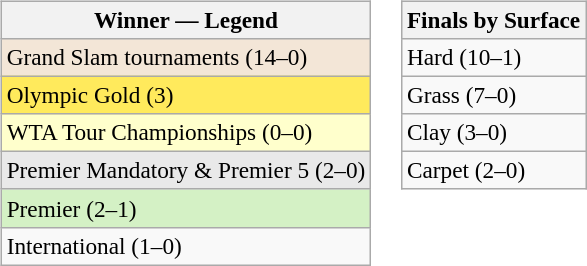<table>
<tr valign=top>
<td><br><table class=wikitable style=font-size:97%>
<tr>
<th>Winner — Legend</th>
</tr>
<tr>
<td style="background:#f3e6d7;">Grand Slam tournaments (14–0)</td>
</tr>
<tr>
<td style="background:#ffea5c;">Olympic Gold (3)</td>
</tr>
<tr>
<td style="background:#ffc;">WTA Tour Championships (0–0)</td>
</tr>
<tr>
<td style="background:#e9e9e9;">Premier Mandatory & Premier 5 (2–0)</td>
</tr>
<tr>
<td style="background:#d4f1c5;">Premier (2–1)</td>
</tr>
<tr>
<td>International (1–0)</td>
</tr>
</table>
</td>
<td><br><table class=wikitable style=font-size:97%>
<tr>
<th>Finals by Surface</th>
</tr>
<tr>
<td>Hard (10–1)</td>
</tr>
<tr>
<td>Grass (7–0)</td>
</tr>
<tr>
<td>Clay (3–0)</td>
</tr>
<tr>
<td>Carpet (2–0)</td>
</tr>
</table>
</td>
</tr>
</table>
